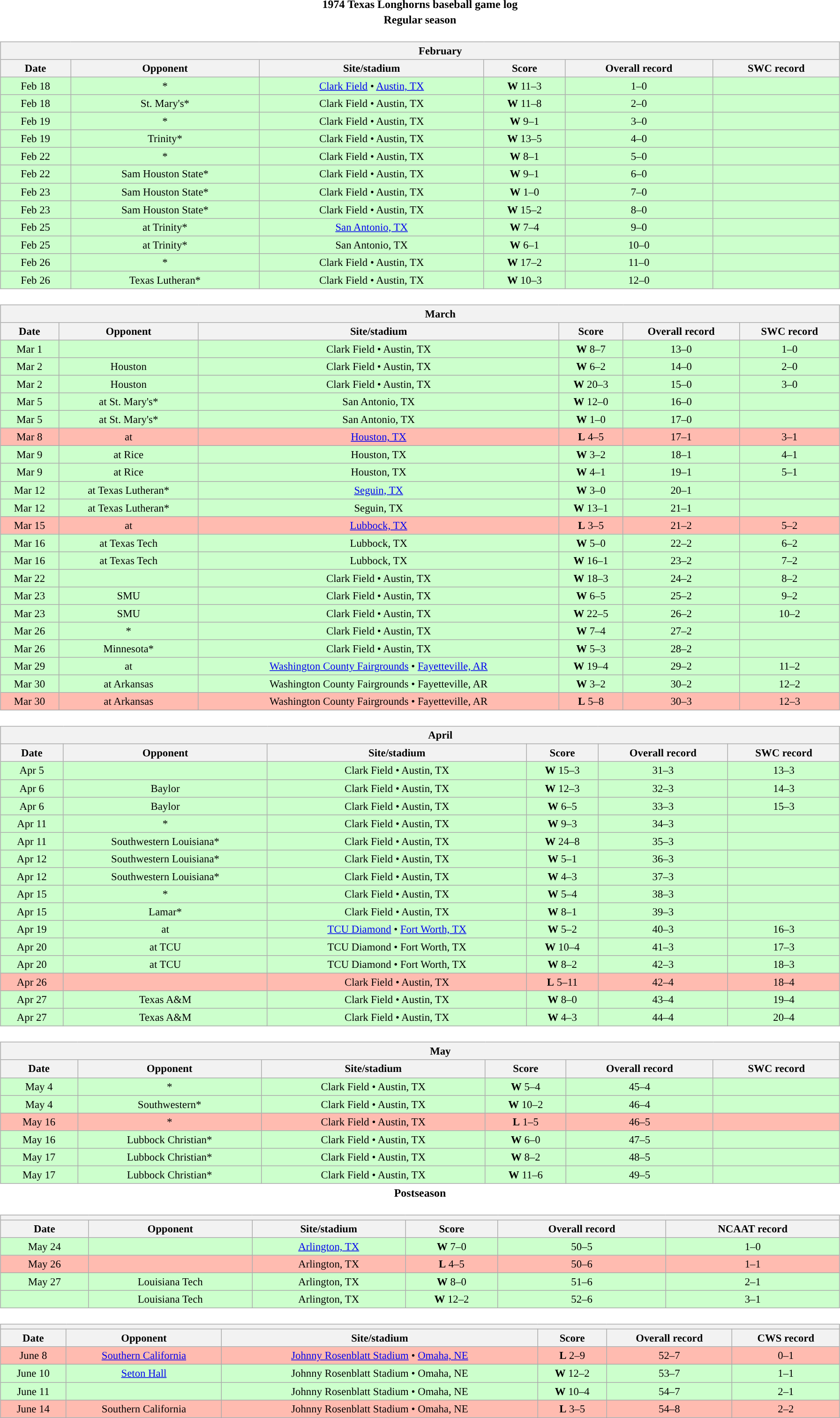<table class="toccolours" width=95% style="margin:1.5em auto; text-align:center;">
<tr>
<th colspan=2>1974 Texas Longhorns baseball game log</th>
</tr>
<tr>
<th colspan=2>Regular season</th>
</tr>
<tr valign="top">
<td><br><table class="wikitable collapsible collapsed" style="margin:auto; font-size:95%; width:100%">
<tr>
<th colspan=11 style="padding-left:4em;">February</th>
</tr>
<tr>
<th>Date</th>
<th>Opponent</th>
<th>Site/stadium</th>
<th>Score</th>
<th>Overall record</th>
<th>SWC record</th>
</tr>
<tr bgcolor=ccffcc>
<td>Feb 18</td>
<td>*</td>
<td><a href='#'>Clark Field</a> • <a href='#'>Austin, TX</a></td>
<td><strong>W</strong> 11–3</td>
<td>1–0</td>
<td></td>
</tr>
<tr bgcolor=ccffcc>
<td>Feb 18</td>
<td>St. Mary's*</td>
<td>Clark Field • Austin, TX</td>
<td><strong>W</strong> 11–8</td>
<td>2–0</td>
<td></td>
</tr>
<tr bgcolor=ccffcc>
<td>Feb 19</td>
<td>*</td>
<td>Clark Field • Austin, TX</td>
<td><strong>W</strong> 9–1</td>
<td>3–0</td>
<td></td>
</tr>
<tr bgcolor=ccffcc>
<td>Feb 19</td>
<td>Trinity*</td>
<td>Clark Field • Austin, TX</td>
<td><strong>W</strong> 13–5</td>
<td>4–0</td>
<td></td>
</tr>
<tr bgcolor=ccffcc>
<td>Feb 22</td>
<td>*</td>
<td>Clark Field • Austin, TX</td>
<td><strong>W</strong> 8–1</td>
<td>5–0</td>
<td></td>
</tr>
<tr bgcolor=ccffcc>
<td>Feb 22</td>
<td>Sam Houston State*</td>
<td>Clark Field • Austin, TX</td>
<td><strong>W</strong> 9–1</td>
<td>6–0</td>
<td></td>
</tr>
<tr bgcolor=ccffcc>
<td>Feb 23</td>
<td>Sam Houston State*</td>
<td>Clark Field • Austin, TX</td>
<td><strong>W</strong> 1–0</td>
<td>7–0</td>
<td></td>
</tr>
<tr bgcolor=ccffcc>
<td>Feb 23</td>
<td>Sam Houston State*</td>
<td>Clark Field • Austin, TX</td>
<td><strong>W</strong> 15–2</td>
<td>8–0</td>
<td></td>
</tr>
<tr bgcolor=ccffcc>
<td>Feb 25</td>
<td>at Trinity*</td>
<td><a href='#'>San Antonio, TX</a></td>
<td><strong>W</strong> 7–4</td>
<td>9–0</td>
<td></td>
</tr>
<tr bgcolor=ccffcc>
<td>Feb 25</td>
<td>at Trinity*</td>
<td>San Antonio, TX</td>
<td><strong>W</strong> 6–1</td>
<td>10–0</td>
<td></td>
</tr>
<tr bgcolor=ccffcc>
<td>Feb 26</td>
<td>*</td>
<td>Clark Field • Austin, TX</td>
<td><strong>W</strong> 17–2</td>
<td>11–0</td>
<td></td>
</tr>
<tr bgcolor=ccffcc>
<td>Feb 26</td>
<td>Texas Lutheran*</td>
<td>Clark Field • Austin, TX</td>
<td><strong>W</strong> 10–3</td>
<td>12–0</td>
<td></td>
</tr>
</table>
</td>
</tr>
<tr valign="top">
<td><br><table class="wikitable collapsible collapsed" style="margin:auto; font-size:95%; width:100%">
<tr>
<th colspan=11 style="padding-left:4em;">March</th>
</tr>
<tr>
<th>Date</th>
<th>Opponent</th>
<th>Site/stadium</th>
<th>Score</th>
<th>Overall record</th>
<th>SWC record</th>
</tr>
<tr bgcolor=ccffcc>
<td>Mar 1</td>
<td></td>
<td>Clark Field • Austin, TX</td>
<td><strong>W</strong> 8–7</td>
<td>13–0</td>
<td>1–0</td>
</tr>
<tr bgcolor=ccffcc>
<td>Mar 2</td>
<td>Houston</td>
<td>Clark Field • Austin, TX</td>
<td><strong>W</strong> 6–2</td>
<td>14–0</td>
<td>2–0</td>
</tr>
<tr bgcolor=ccffcc>
<td>Mar 2</td>
<td>Houston</td>
<td>Clark Field • Austin, TX</td>
<td><strong>W</strong> 20–3</td>
<td>15–0</td>
<td>3–0</td>
</tr>
<tr bgcolor=ccffcc>
<td>Mar 5</td>
<td>at St. Mary's*</td>
<td>San Antonio, TX</td>
<td><strong>W</strong> 12–0</td>
<td>16–0</td>
<td></td>
</tr>
<tr bgcolor=ccffcc>
<td>Mar 5</td>
<td>at St. Mary's*</td>
<td>San Antonio, TX</td>
<td><strong>W</strong> 1–0</td>
<td>17–0</td>
<td></td>
</tr>
<tr bgcolor=ffbbb>
<td>Mar 8</td>
<td>at </td>
<td><a href='#'>Houston, TX</a></td>
<td><strong>L</strong> 4–5</td>
<td>17–1</td>
<td>3–1</td>
</tr>
<tr bgcolor=ccffcc>
<td>Mar 9</td>
<td>at Rice</td>
<td>Houston, TX</td>
<td><strong>W</strong> 3–2</td>
<td>18–1</td>
<td>4–1</td>
</tr>
<tr bgcolor=ccffcc>
<td>Mar 9</td>
<td>at Rice</td>
<td>Houston, TX</td>
<td><strong>W</strong> 4–1</td>
<td>19–1</td>
<td>5–1</td>
</tr>
<tr bgcolor=ccffcc>
<td>Mar 12</td>
<td>at Texas Lutheran*</td>
<td><a href='#'>Seguin, TX</a></td>
<td><strong>W</strong> 3–0</td>
<td>20–1</td>
<td></td>
</tr>
<tr bgcolor=ccffcc>
<td>Mar 12</td>
<td>at Texas Lutheran*</td>
<td>Seguin, TX</td>
<td><strong>W</strong> 13–1</td>
<td>21–1</td>
<td></td>
</tr>
<tr bgcolor=ffbbb>
<td>Mar 15</td>
<td>at </td>
<td><a href='#'>Lubbock, TX</a></td>
<td><strong>L</strong> 3–5</td>
<td>21–2</td>
<td>5–2</td>
</tr>
<tr bgcolor=ccffcc>
<td>Mar 16</td>
<td>at Texas Tech</td>
<td>Lubbock, TX</td>
<td><strong>W</strong> 5–0</td>
<td>22–2</td>
<td>6–2</td>
</tr>
<tr bgcolor=ccffcc>
<td>Mar 16</td>
<td>at Texas Tech</td>
<td>Lubbock, TX</td>
<td><strong>W</strong> 16–1</td>
<td>23–2</td>
<td>7–2</td>
</tr>
<tr bgcolor=ccffcc>
<td>Mar 22</td>
<td></td>
<td>Clark Field • Austin, TX</td>
<td><strong>W</strong> 18–3</td>
<td>24–2</td>
<td>8–2</td>
</tr>
<tr bgcolor=ccffcc>
<td>Mar 23</td>
<td>SMU</td>
<td>Clark Field • Austin, TX</td>
<td><strong>W</strong> 6–5</td>
<td>25–2</td>
<td>9–2</td>
</tr>
<tr bgcolor=ccffcc>
<td>Mar 23</td>
<td>SMU</td>
<td>Clark Field • Austin, TX</td>
<td><strong>W</strong> 22–5</td>
<td>26–2</td>
<td>10–2</td>
</tr>
<tr bgcolor=ccffcc>
<td>Mar 26</td>
<td>*</td>
<td>Clark Field • Austin, TX</td>
<td><strong>W</strong> 7–4</td>
<td>27–2</td>
<td></td>
</tr>
<tr bgcolor=ccffcc>
<td>Mar 26</td>
<td>Minnesota*</td>
<td>Clark Field • Austin, TX</td>
<td><strong>W</strong> 5–3</td>
<td>28–2</td>
<td></td>
</tr>
<tr bgcolor=ccffcc>
<td>Mar 29</td>
<td>at </td>
<td><a href='#'>Washington County Fairgrounds</a> • <a href='#'>Fayetteville, AR</a></td>
<td><strong>W</strong> 19–4</td>
<td>29–2</td>
<td>11–2</td>
</tr>
<tr bgcolor=ccffcc>
<td>Mar 30</td>
<td>at Arkansas</td>
<td>Washington County Fairgrounds • Fayetteville, AR</td>
<td><strong>W</strong> 3–2</td>
<td>30–2</td>
<td>12–2</td>
</tr>
<tr bgcolor=ffbbb>
<td>Mar 30</td>
<td>at Arkansas</td>
<td>Washington County Fairgrounds • Fayetteville, AR</td>
<td><strong>L</strong> 5–8</td>
<td>30–3</td>
<td>12–3</td>
</tr>
</table>
</td>
</tr>
<tr>
<td><br><table class="wikitable collapsible collapsed" style="margin:auto; font-size:95%; width:100%">
<tr>
<th colspan=11 style="padding-left:4em;">April</th>
</tr>
<tr>
<th>Date</th>
<th>Opponent</th>
<th>Site/stadium</th>
<th>Score</th>
<th>Overall record</th>
<th>SWC record</th>
</tr>
<tr bgcolor=ccffcc>
<td>Apr 5</td>
<td></td>
<td>Clark Field • Austin, TX</td>
<td><strong>W</strong> 15–3</td>
<td>31–3</td>
<td>13–3</td>
</tr>
<tr bgcolor=ccffcc>
<td>Apr 6</td>
<td>Baylor</td>
<td>Clark Field • Austin, TX</td>
<td><strong>W</strong> 12–3</td>
<td>32–3</td>
<td>14–3</td>
</tr>
<tr bgcolor=ccffcc>
<td>Apr 6</td>
<td>Baylor</td>
<td>Clark Field • Austin, TX</td>
<td><strong>W</strong> 6–5</td>
<td>33–3</td>
<td>15–3</td>
</tr>
<tr bgcolor=ccffcc>
<td>Apr 11</td>
<td>*</td>
<td>Clark Field • Austin, TX</td>
<td><strong>W</strong> 9–3</td>
<td>34–3</td>
<td></td>
</tr>
<tr bgcolor=ccffcc>
<td>Apr 11</td>
<td>Southwestern Louisiana*</td>
<td>Clark Field • Austin, TX</td>
<td><strong>W</strong> 24–8</td>
<td>35–3</td>
<td></td>
</tr>
<tr bgcolor=ccffcc>
<td>Apr 12</td>
<td>Southwestern Louisiana*</td>
<td>Clark Field • Austin, TX</td>
<td><strong>W</strong> 5–1</td>
<td>36–3</td>
<td></td>
</tr>
<tr bgcolor=ccffcc>
<td>Apr 12</td>
<td>Southwestern Louisiana*</td>
<td>Clark Field • Austin, TX</td>
<td><strong>W</strong> 4–3</td>
<td>37–3</td>
<td></td>
</tr>
<tr bgcolor=ccffcc>
<td>Apr 15</td>
<td>*</td>
<td>Clark Field • Austin, TX</td>
<td><strong>W</strong> 5–4</td>
<td>38–3</td>
<td></td>
</tr>
<tr bgcolor=ccffcc>
<td>Apr 15</td>
<td>Lamar*</td>
<td>Clark Field • Austin, TX</td>
<td><strong>W</strong> 8–1</td>
<td>39–3</td>
<td></td>
</tr>
<tr bgcolor=ccffcc>
<td>Apr 19</td>
<td>at </td>
<td><a href='#'>TCU Diamond</a> • <a href='#'>Fort Worth, TX</a></td>
<td><strong>W</strong> 5–2</td>
<td>40–3</td>
<td>16–3</td>
</tr>
<tr bgcolor=ccffcc>
<td>Apr 20</td>
<td>at TCU</td>
<td>TCU Diamond • Fort Worth, TX</td>
<td><strong>W</strong> 10–4</td>
<td>41–3</td>
<td>17–3</td>
</tr>
<tr bgcolor=ccffcc>
<td>Apr 20</td>
<td>at TCU</td>
<td>TCU Diamond • Fort Worth, TX</td>
<td><strong>W</strong> 8–2</td>
<td>42–3</td>
<td>18–3</td>
</tr>
<tr bgcolor=ffbbb>
<td>Apr 26</td>
<td></td>
<td>Clark Field • Austin, TX</td>
<td><strong>L</strong> 5–11</td>
<td>42–4</td>
<td>18–4</td>
</tr>
<tr bgcolor=ccffcc>
<td>Apr 27</td>
<td>Texas A&M</td>
<td>Clark Field • Austin, TX</td>
<td><strong>W</strong> 8–0</td>
<td>43–4</td>
<td>19–4</td>
</tr>
<tr bgcolor=ccffcc>
<td>Apr 27</td>
<td>Texas A&M</td>
<td>Clark Field • Austin, TX</td>
<td><strong>W</strong> 4–3</td>
<td>44–4</td>
<td>20–4</td>
</tr>
</table>
</td>
</tr>
<tr>
<td><br><table class="wikitable collapsible collapsed" style="margin:auto; font-size:95%; width:100%">
<tr>
<th colspan=11 style="padding-left:4em;">May</th>
</tr>
<tr>
<th>Date</th>
<th>Opponent</th>
<th>Site/stadium</th>
<th>Score</th>
<th>Overall record</th>
<th>SWC record</th>
</tr>
<tr bgcolor=ccffcc>
<td>May 4</td>
<td>*</td>
<td>Clark Field • Austin, TX</td>
<td><strong>W</strong> 5–4</td>
<td>45–4</td>
<td></td>
</tr>
<tr bgcolor=ccffcc>
<td>May 4</td>
<td>Southwestern*</td>
<td>Clark Field • Austin, TX</td>
<td><strong>W</strong> 10–2</td>
<td>46–4</td>
<td></td>
</tr>
<tr bgcolor=ffbbb>
<td>May 16</td>
<td>*</td>
<td>Clark Field • Austin, TX</td>
<td><strong>L</strong> 1–5</td>
<td>46–5</td>
<td></td>
</tr>
<tr bgcolor=ccffcc>
<td>May 16</td>
<td>Lubbock Christian*</td>
<td>Clark Field • Austin, TX</td>
<td><strong>W</strong> 6–0</td>
<td>47–5</td>
<td></td>
</tr>
<tr bgcolor=ccffcc>
<td>May 17</td>
<td>Lubbock Christian*</td>
<td>Clark Field • Austin, TX</td>
<td><strong>W</strong> 8–2</td>
<td>48–5</td>
<td></td>
</tr>
<tr bgcolor=ccffcc>
<td>May 17</td>
<td>Lubbock Christian*</td>
<td>Clark Field • Austin, TX</td>
<td><strong>W</strong> 11–6</td>
<td>49–5</td>
<td></td>
</tr>
</table>
</td>
</tr>
<tr>
<th colspan=2>Postseason</th>
</tr>
<tr>
<td><br><table class="wikitable collapsible collapsed" style="margin:auto; font-size:95%; width:100%">
<tr>
<th colspan=11 style="padding-left:4em; "></th>
</tr>
<tr>
<th>Date</th>
<th>Opponent</th>
<th>Site/stadium</th>
<th>Score</th>
<th>Overall record</th>
<th>NCAAT record</th>
</tr>
<tr bgcolor=ccffcc>
<td>May 24</td>
<td></td>
<td><a href='#'>Arlington, TX</a></td>
<td><strong>W</strong> 7–0</td>
<td>50–5</td>
<td>1–0</td>
</tr>
<tr bgcolor=ffbbb>
<td>May 26</td>
<td></td>
<td>Arlington, TX</td>
<td><strong>L</strong> 4–5</td>
<td>50–6</td>
<td>1–1</td>
</tr>
<tr bgcolor=ccffcc>
<td>May 27</td>
<td>Louisiana Tech</td>
<td>Arlington, TX</td>
<td><strong>W</strong> 8–0</td>
<td>51–6</td>
<td>2–1</td>
</tr>
<tr bgcolor=ccffcc>
<td></td>
<td>Louisiana Tech</td>
<td>Arlington, TX</td>
<td><strong>W</strong> 12–2</td>
<td>52–6</td>
<td>3–1</td>
</tr>
</table>
</td>
</tr>
<tr>
<td><br><table class="wikitable collapsible collapsed" style="margin:auto; font-size:95%; width:100%">
<tr>
<th colspan=11 style="padding-left:4em; "></th>
</tr>
<tr>
<th>Date</th>
<th>Opponent</th>
<th>Site/stadium</th>
<th>Score</th>
<th>Overall record</th>
<th>CWS record</th>
</tr>
<tr bgcolor=ffbbb>
<td>June 8</td>
<td><a href='#'>Southern California</a></td>
<td><a href='#'>Johnny Rosenblatt Stadium</a> • <a href='#'>Omaha, NE</a></td>
<td><strong>L</strong> 2–9</td>
<td>52–7</td>
<td>0–1</td>
</tr>
<tr bgcolor=ccffcc>
<td>June 10</td>
<td><a href='#'>Seton Hall</a></td>
<td>Johnny Rosenblatt Stadium • Omaha, NE</td>
<td><strong>W</strong> 12–2</td>
<td>53–7</td>
<td>1–1</td>
</tr>
<tr bgcolor=ccffcc>
<td>June 11</td>
<td></td>
<td>Johnny Rosenblatt Stadium • Omaha, NE</td>
<td><strong>W</strong> 10–4</td>
<td>54–7</td>
<td>2–1</td>
</tr>
<tr bgcolor=ffbbb>
<td>June 14</td>
<td>Southern California</td>
<td>Johnny Rosenblatt Stadium • Omaha, NE</td>
<td><strong>L</strong> 3–5</td>
<td>54–8</td>
<td>2–2</td>
</tr>
</table>
</td>
</tr>
</table>
